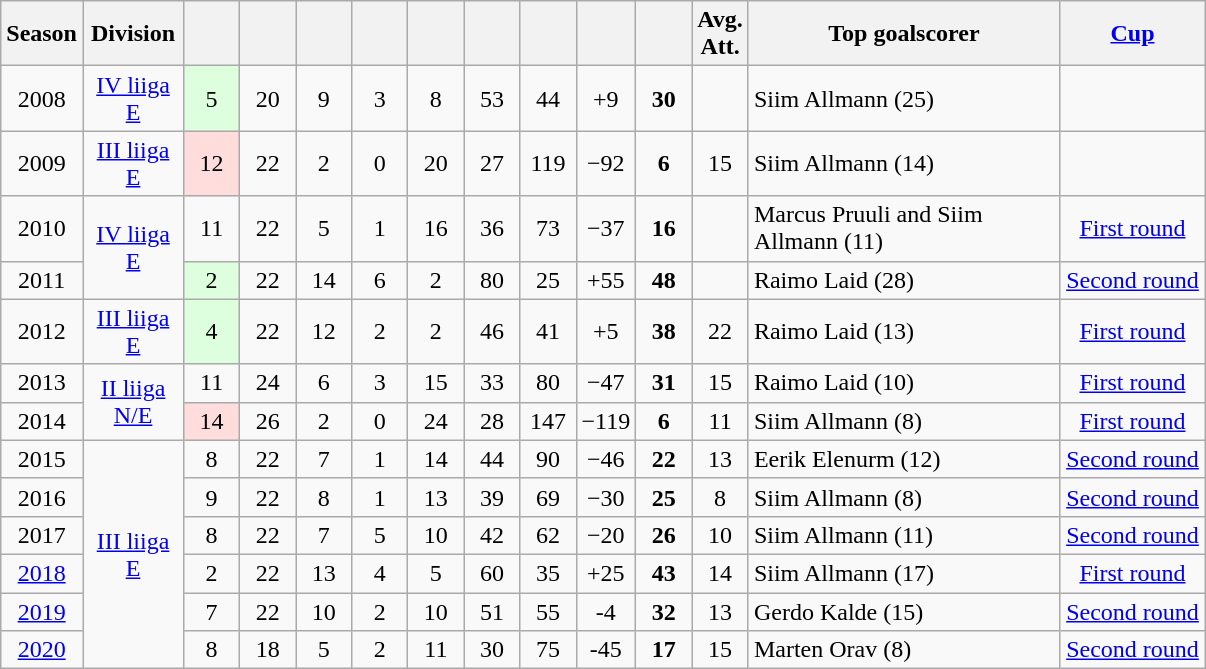<table class="wikitable collapsible">
<tr>
<th width=30px>Season</th>
<th width=60px>Division</th>
<th width=30px></th>
<th width=30px></th>
<th width=30px></th>
<th width=30px></th>
<th width=30px></th>
<th width=30px></th>
<th width=30px></th>
<th width=30px></th>
<th width=30px></th>
<th width=30px>Avg. Att.</th>
<th width=200px>Top goalscorer</th>
<th width=90px><a href='#'>Cup</a></th>
</tr>
<tr align=center>
<td>2008</td>
<td><a href='#'>IV liiga E</a></td>
<td style="background:#DDFFDD;">5</td>
<td>20</td>
<td>9</td>
<td>3</td>
<td>8</td>
<td>53</td>
<td>44</td>
<td>+9</td>
<td><strong>30</strong></td>
<td></td>
<td align=left> Siim Allmann (25)</td>
<td></td>
</tr>
<tr align=center>
<td>2009</td>
<td><a href='#'>III liiga E</a></td>
<td style="background:#FFDDDD;">12</td>
<td>22</td>
<td>2</td>
<td>0</td>
<td>20</td>
<td>27</td>
<td>119</td>
<td>−92</td>
<td><strong>6</strong></td>
<td>15</td>
<td align=left> Siim Allmann (14)</td>
<td></td>
</tr>
<tr align=center>
<td>2010</td>
<td rowspan=2><a href='#'>IV liiga E</a></td>
<td>11</td>
<td>22</td>
<td>5</td>
<td>1</td>
<td>16</td>
<td>36</td>
<td>73</td>
<td>−37</td>
<td><strong>16</strong></td>
<td></td>
<td align=left> Marcus Pruuli and Siim Allmann (11)</td>
<td><a href='#'>First round</a></td>
</tr>
<tr align=center>
<td>2011</td>
<td style="background:#DDFFDD;">2</td>
<td>22</td>
<td>14</td>
<td>6</td>
<td>2</td>
<td>80</td>
<td>25</td>
<td>+55</td>
<td><strong>48</strong></td>
<td></td>
<td align=left> Raimo Laid (28)</td>
<td><a href='#'>Second round</a></td>
</tr>
<tr align=center>
<td>2012</td>
<td><a href='#'>III liiga E</a></td>
<td style="background:#DDFFDD;">4</td>
<td>22</td>
<td>12</td>
<td>2</td>
<td>2</td>
<td>46</td>
<td>41</td>
<td>+5</td>
<td><strong>38</strong></td>
<td>22</td>
<td align=left> Raimo Laid (13)</td>
<td><a href='#'>First round</a></td>
</tr>
<tr align=center>
<td>2013</td>
<td rowspan=2><a href='#'>II liiga N/E</a></td>
<td>11</td>
<td>24</td>
<td>6</td>
<td>3</td>
<td>15</td>
<td>33</td>
<td>80</td>
<td>−47</td>
<td><strong>31</strong></td>
<td>15</td>
<td align=left> Raimo Laid (10)</td>
<td><a href='#'>First round</a></td>
</tr>
<tr align=center>
<td>2014</td>
<td style="background:#FFDDDD;">14</td>
<td>26</td>
<td>2</td>
<td>0</td>
<td>24</td>
<td>28</td>
<td>147</td>
<td>−119</td>
<td><strong>6</strong></td>
<td>11</td>
<td align=left> Siim Allmann (8)</td>
<td><a href='#'>First round</a></td>
</tr>
<tr align=center>
<td>2015</td>
<td rowspan=6><a href='#'>III liiga E</a></td>
<td>8</td>
<td>22</td>
<td>7</td>
<td>1</td>
<td>14</td>
<td>44</td>
<td>90</td>
<td>−46</td>
<td><strong>22</strong></td>
<td>13</td>
<td align=left> Eerik Elenurm (12)</td>
<td><a href='#'>Second round</a></td>
</tr>
<tr align=center>
<td>2016</td>
<td>9</td>
<td>22</td>
<td>8</td>
<td>1</td>
<td>13</td>
<td>39</td>
<td>69</td>
<td>−30</td>
<td><strong>25</strong></td>
<td>8</td>
<td align=left> Siim Allmann (8)</td>
<td><a href='#'>Second round</a></td>
</tr>
<tr align=center>
<td>2017</td>
<td>8</td>
<td>22</td>
<td>7</td>
<td>5</td>
<td>10</td>
<td>42</td>
<td>62</td>
<td>−20</td>
<td><strong>26</strong></td>
<td>10</td>
<td align=left> Siim Allmann (11)</td>
<td><a href='#'>Second round</a></td>
</tr>
<tr align=center>
<td><a href='#'>2018</a></td>
<td>2</td>
<td>22</td>
<td>13</td>
<td>4</td>
<td>5</td>
<td>60</td>
<td>35</td>
<td>+25</td>
<td><strong>43</strong></td>
<td>14</td>
<td align=left> Siim Allmann (17)</td>
<td><a href='#'>First round</a></td>
</tr>
<tr align=center>
<td><a href='#'>2019</a></td>
<td>7</td>
<td>22</td>
<td>10</td>
<td>2</td>
<td>10</td>
<td>51</td>
<td>55</td>
<td>-4</td>
<td><strong>32</strong></td>
<td>13</td>
<td align=left> Gerdo Kalde (15)</td>
<td><a href='#'>Second round</a></td>
</tr>
<tr align=center>
<td><a href='#'>2020</a></td>
<td>8</td>
<td>18</td>
<td>5</td>
<td>2</td>
<td>11</td>
<td>30</td>
<td>75</td>
<td>-45</td>
<td><strong>17</strong></td>
<td>15</td>
<td align=left> Marten Orav (8)</td>
<td><a href='#'>Second round</a></td>
</tr>
</table>
